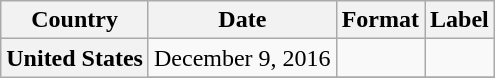<table class="wikitable plainrowheaders">
<tr>
<th scope="col">Country</th>
<th scope="col">Date</th>
<th scope="col">Format</th>
<th scope="col">Label</th>
</tr>
<tr>
<th scope="row" rowspan="2">United States</th>
<td>December 9, 2016</td>
<td></td>
<td></td>
</tr>
<tr>
</tr>
</table>
